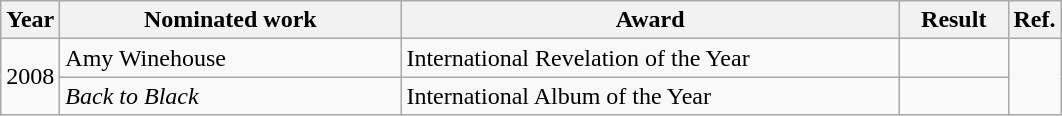<table class="wikitable">
<tr>
<th>Year</th>
<th width="220">Nominated work</th>
<th width="325">Award</th>
<th width="65">Result</th>
<th>Ref.</th>
</tr>
<tr>
<td align="center" rowspan=2>2008</td>
<td>Amy Winehouse</td>
<td>International Revelation of the Year</td>
<td></td>
<td align="center" rowspan=2></td>
</tr>
<tr>
<td><em>Back to Black</em></td>
<td>International Album of the Year</td>
<td></td>
</tr>
</table>
